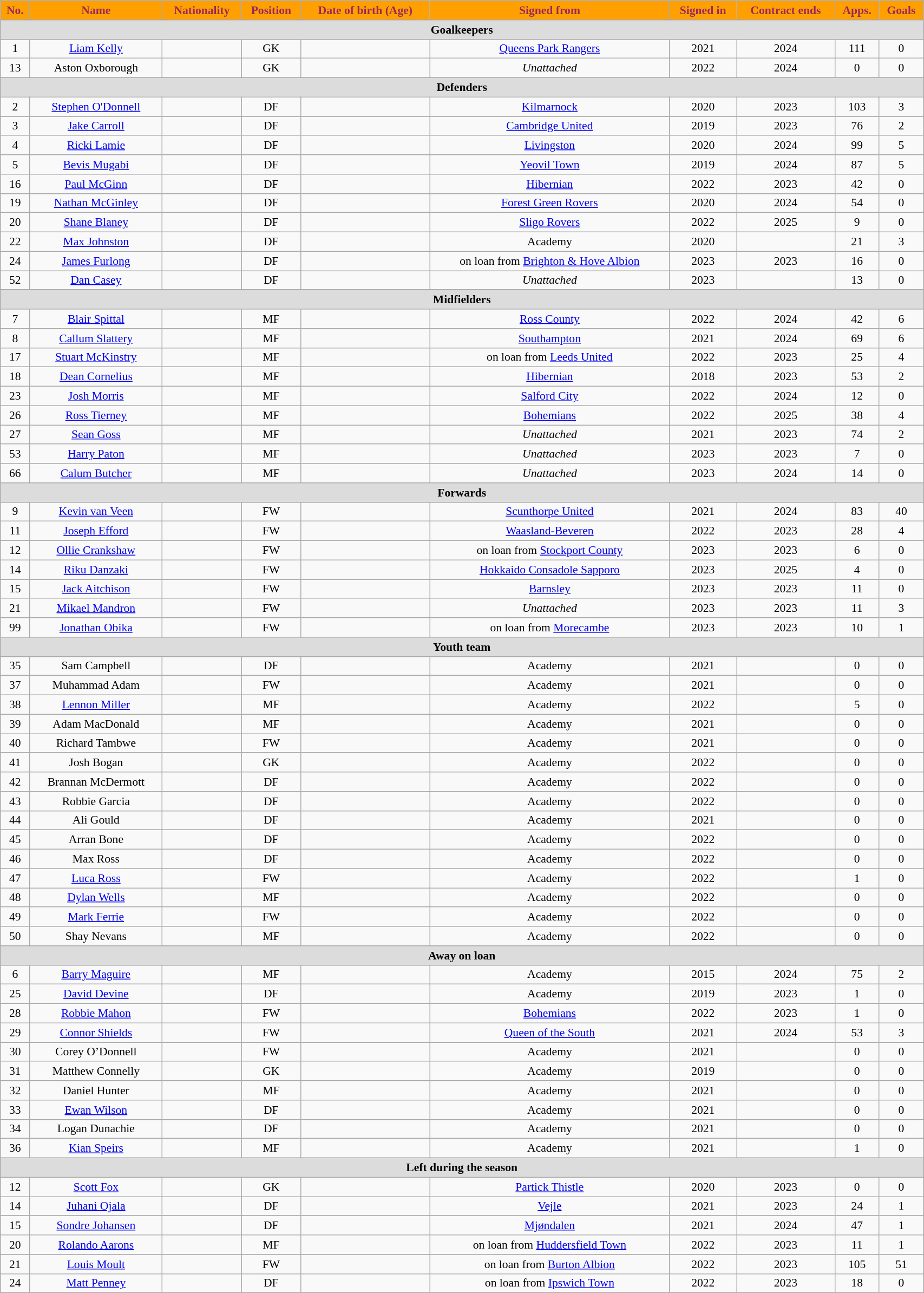<table class="wikitable"  style="text-align:center; font-size:90%; width:90%;">
<tr>
<th style="background:#ffa000; color:#98285c; text-align:center;">No.</th>
<th style="background:#ffa000; color:#98285c; text-align:center;">Name</th>
<th style="background:#ffa000; color:#98285c; text-align:center;">Nationality</th>
<th style="background:#ffa000; color:#98285c; text-align:center;">Position</th>
<th style="background:#ffa000; color:#98285c; text-align:center;">Date of birth (Age)</th>
<th style="background:#ffa000; color:#98285c; text-align:center;">Signed from</th>
<th style="background:#ffa000; color:#98285c; text-align:center;">Signed in</th>
<th style="background:#ffa000; color:#98285c; text-align:center;">Contract ends</th>
<th style="background:#ffa000; color:#98285c; text-align:center;">Apps.</th>
<th style="background:#ffa000; color:#98285c; text-align:center;">Goals</th>
</tr>
<tr>
<th colspan="11"  style="background:#dcdcdc; text-align:center;">Goalkeepers</th>
</tr>
<tr>
<td>1</td>
<td><a href='#'>Liam Kelly</a></td>
<td></td>
<td>GK</td>
<td></td>
<td><a href='#'>Queens Park Rangers</a></td>
<td>2021</td>
<td>2024</td>
<td>111</td>
<td>0</td>
</tr>
<tr>
<td>13</td>
<td>Aston Oxborough</td>
<td></td>
<td>GK</td>
<td></td>
<td><em>Unattached</em></td>
<td>2022</td>
<td>2024</td>
<td>0</td>
<td>0</td>
</tr>
<tr>
<th colspan="11"  style="background:#dcdcdc; text-align:center;">Defenders</th>
</tr>
<tr>
<td>2</td>
<td><a href='#'>Stephen O'Donnell</a></td>
<td></td>
<td>DF</td>
<td></td>
<td><a href='#'>Kilmarnock</a></td>
<td>2020</td>
<td>2023</td>
<td>103</td>
<td>3</td>
</tr>
<tr>
<td>3</td>
<td><a href='#'>Jake Carroll</a></td>
<td></td>
<td>DF</td>
<td></td>
<td><a href='#'>Cambridge United</a></td>
<td>2019</td>
<td>2023</td>
<td>76</td>
<td>2</td>
</tr>
<tr>
<td>4</td>
<td><a href='#'>Ricki Lamie</a></td>
<td></td>
<td>DF</td>
<td></td>
<td><a href='#'>Livingston</a></td>
<td>2020</td>
<td>2024</td>
<td>99</td>
<td>5</td>
</tr>
<tr>
<td>5</td>
<td><a href='#'>Bevis Mugabi</a></td>
<td></td>
<td>DF</td>
<td></td>
<td><a href='#'>Yeovil Town</a></td>
<td>2019</td>
<td>2024</td>
<td>87</td>
<td>5</td>
</tr>
<tr>
<td>16</td>
<td><a href='#'>Paul McGinn</a></td>
<td></td>
<td>DF</td>
<td></td>
<td><a href='#'>Hibernian</a></td>
<td>2022</td>
<td>2023</td>
<td>42</td>
<td>0</td>
</tr>
<tr>
<td>19</td>
<td><a href='#'>Nathan McGinley</a></td>
<td></td>
<td>DF</td>
<td></td>
<td><a href='#'>Forest Green Rovers</a></td>
<td>2020</td>
<td>2024</td>
<td>54</td>
<td>0</td>
</tr>
<tr>
<td>20</td>
<td><a href='#'>Shane Blaney</a></td>
<td></td>
<td>DF</td>
<td></td>
<td><a href='#'>Sligo Rovers</a></td>
<td>2022</td>
<td>2025</td>
<td>9</td>
<td>0</td>
</tr>
<tr>
<td>22</td>
<td><a href='#'>Max Johnston</a></td>
<td></td>
<td>DF</td>
<td></td>
<td>Academy</td>
<td>2020</td>
<td></td>
<td>21</td>
<td>3</td>
</tr>
<tr>
<td>24</td>
<td><a href='#'>James Furlong</a></td>
<td></td>
<td>DF</td>
<td></td>
<td>on loan from <a href='#'>Brighton & Hove Albion</a></td>
<td>2023</td>
<td>2023</td>
<td>16</td>
<td>0</td>
</tr>
<tr>
<td>52</td>
<td><a href='#'>Dan Casey</a></td>
<td></td>
<td>DF</td>
<td></td>
<td><em>Unattached</em></td>
<td>2023</td>
<td></td>
<td>13</td>
<td>0</td>
</tr>
<tr>
<th colspan="11"  style="background:#dcdcdc; text-align:center;">Midfielders</th>
</tr>
<tr>
<td>7</td>
<td><a href='#'>Blair Spittal</a></td>
<td></td>
<td>MF</td>
<td></td>
<td><a href='#'>Ross County</a></td>
<td>2022</td>
<td>2024</td>
<td>42</td>
<td>6</td>
</tr>
<tr>
<td>8</td>
<td><a href='#'>Callum Slattery</a></td>
<td></td>
<td>MF</td>
<td></td>
<td><a href='#'>Southampton</a></td>
<td>2021</td>
<td>2024</td>
<td>69</td>
<td>6</td>
</tr>
<tr>
<td>17</td>
<td><a href='#'>Stuart McKinstry</a></td>
<td></td>
<td>MF</td>
<td></td>
<td>on loan from <a href='#'>Leeds United</a></td>
<td>2022</td>
<td>2023</td>
<td>25</td>
<td>4</td>
</tr>
<tr>
<td>18</td>
<td><a href='#'>Dean Cornelius</a></td>
<td></td>
<td>MF</td>
<td></td>
<td><a href='#'>Hibernian</a></td>
<td>2018</td>
<td>2023</td>
<td>53</td>
<td>2</td>
</tr>
<tr>
<td>23</td>
<td><a href='#'>Josh Morris</a></td>
<td></td>
<td>MF</td>
<td></td>
<td><a href='#'>Salford City</a></td>
<td>2022</td>
<td>2024</td>
<td>12</td>
<td>0</td>
</tr>
<tr>
<td>26</td>
<td><a href='#'>Ross Tierney</a></td>
<td></td>
<td>MF</td>
<td></td>
<td><a href='#'>Bohemians</a></td>
<td>2022</td>
<td>2025</td>
<td>38</td>
<td>4</td>
</tr>
<tr>
<td>27</td>
<td><a href='#'>Sean Goss</a></td>
<td></td>
<td>MF</td>
<td></td>
<td><em>Unattached</em></td>
<td>2021</td>
<td>2023</td>
<td>74</td>
<td>2</td>
</tr>
<tr>
<td>53</td>
<td><a href='#'>Harry Paton</a></td>
<td></td>
<td>MF</td>
<td></td>
<td><em>Unattached</em></td>
<td>2023</td>
<td>2023</td>
<td>7</td>
<td>0</td>
</tr>
<tr>
<td>66</td>
<td><a href='#'>Calum Butcher</a></td>
<td></td>
<td>MF</td>
<td></td>
<td><em>Unattached</em></td>
<td>2023</td>
<td>2024</td>
<td>14</td>
<td>0</td>
</tr>
<tr>
<th colspan="11"  style="background:#dcdcdc; text-align:center;">Forwards</th>
</tr>
<tr>
<td>9</td>
<td><a href='#'>Kevin van Veen</a></td>
<td></td>
<td>FW</td>
<td></td>
<td><a href='#'>Scunthorpe United</a></td>
<td>2021</td>
<td>2024</td>
<td>83</td>
<td>40</td>
</tr>
<tr>
<td>11</td>
<td><a href='#'>Joseph Efford</a></td>
<td></td>
<td>FW</td>
<td></td>
<td><a href='#'>Waasland-Beveren</a></td>
<td>2022</td>
<td>2023</td>
<td>28</td>
<td>4</td>
</tr>
<tr>
<td>12</td>
<td><a href='#'>Ollie Crankshaw</a></td>
<td></td>
<td>FW</td>
<td></td>
<td>on loan from <a href='#'>Stockport County</a></td>
<td>2023</td>
<td>2023</td>
<td>6</td>
<td>0</td>
</tr>
<tr>
<td>14</td>
<td><a href='#'>Riku Danzaki</a></td>
<td></td>
<td>FW</td>
<td></td>
<td><a href='#'>Hokkaido Consadole Sapporo</a></td>
<td>2023</td>
<td>2025</td>
<td>4</td>
<td>0</td>
</tr>
<tr>
<td>15</td>
<td><a href='#'>Jack Aitchison</a></td>
<td></td>
<td>FW</td>
<td></td>
<td><a href='#'>Barnsley</a></td>
<td>2023</td>
<td>2023</td>
<td>11</td>
<td>0</td>
</tr>
<tr>
<td>21</td>
<td><a href='#'>Mikael Mandron</a></td>
<td></td>
<td>FW</td>
<td></td>
<td><em>Unattached</em></td>
<td>2023</td>
<td>2023</td>
<td>11</td>
<td>3</td>
</tr>
<tr>
<td>99</td>
<td><a href='#'>Jonathan Obika</a></td>
<td></td>
<td>FW</td>
<td></td>
<td>on loan from <a href='#'>Morecambe</a></td>
<td>2023</td>
<td>2023</td>
<td>10</td>
<td>1</td>
</tr>
<tr>
<th colspan="11"  style="background:#dcdcdc; text-align:center;">Youth team</th>
</tr>
<tr>
<td>35</td>
<td>Sam Campbell</td>
<td></td>
<td>DF</td>
<td></td>
<td>Academy</td>
<td>2021</td>
<td></td>
<td>0</td>
<td>0</td>
</tr>
<tr>
<td>37</td>
<td>Muhammad Adam</td>
<td></td>
<td>FW</td>
<td></td>
<td>Academy</td>
<td>2021</td>
<td></td>
<td>0</td>
<td>0</td>
</tr>
<tr>
<td>38</td>
<td><a href='#'>Lennon Miller</a></td>
<td></td>
<td>MF</td>
<td></td>
<td>Academy</td>
<td>2022</td>
<td></td>
<td>5</td>
<td>0</td>
</tr>
<tr>
<td>39</td>
<td>Adam MacDonald</td>
<td></td>
<td>MF</td>
<td></td>
<td>Academy</td>
<td>2021</td>
<td></td>
<td>0</td>
<td>0</td>
</tr>
<tr>
<td>40</td>
<td>Richard Tambwe</td>
<td></td>
<td>FW</td>
<td></td>
<td>Academy</td>
<td>2021</td>
<td></td>
<td>0</td>
<td>0</td>
</tr>
<tr>
<td>41</td>
<td>Josh Bogan</td>
<td></td>
<td>GK</td>
<td></td>
<td>Academy</td>
<td>2022</td>
<td></td>
<td>0</td>
<td>0</td>
</tr>
<tr>
<td>42</td>
<td>Brannan McDermott</td>
<td></td>
<td>DF</td>
<td></td>
<td>Academy</td>
<td>2022</td>
<td></td>
<td>0</td>
<td>0</td>
</tr>
<tr>
<td>43</td>
<td>Robbie Garcia</td>
<td></td>
<td>DF</td>
<td></td>
<td>Academy</td>
<td>2022</td>
<td></td>
<td>0</td>
<td>0</td>
</tr>
<tr>
<td>44</td>
<td>Ali Gould</td>
<td></td>
<td>DF</td>
<td></td>
<td>Academy</td>
<td>2021</td>
<td></td>
<td>0</td>
<td>0</td>
</tr>
<tr>
<td>45</td>
<td>Arran Bone</td>
<td></td>
<td>DF</td>
<td></td>
<td>Academy</td>
<td>2022</td>
<td></td>
<td>0</td>
<td>0</td>
</tr>
<tr>
<td>46</td>
<td>Max Ross</td>
<td></td>
<td>DF</td>
<td></td>
<td>Academy</td>
<td>2022</td>
<td></td>
<td>0</td>
<td>0</td>
</tr>
<tr>
<td>47</td>
<td><a href='#'>Luca Ross</a></td>
<td></td>
<td>FW</td>
<td></td>
<td>Academy</td>
<td>2022</td>
<td></td>
<td>1</td>
<td>0</td>
</tr>
<tr>
<td>48</td>
<td><a href='#'>Dylan Wells</a></td>
<td></td>
<td>MF</td>
<td></td>
<td>Academy</td>
<td>2022</td>
<td></td>
<td>0</td>
<td>0</td>
</tr>
<tr>
<td>49</td>
<td><a href='#'>Mark Ferrie</a></td>
<td></td>
<td>FW</td>
<td></td>
<td>Academy</td>
<td>2022</td>
<td></td>
<td>0</td>
<td>0</td>
</tr>
<tr>
<td>50</td>
<td>Shay Nevans</td>
<td></td>
<td>MF</td>
<td></td>
<td>Academy</td>
<td>2022</td>
<td></td>
<td>0</td>
<td>0</td>
</tr>
<tr>
<th colspan="11"  style="background:#dcdcdc; text-align:center;">Away on loan</th>
</tr>
<tr>
<td>6</td>
<td><a href='#'>Barry Maguire</a></td>
<td></td>
<td>MF</td>
<td></td>
<td>Academy</td>
<td>2015</td>
<td>2024</td>
<td>75</td>
<td>2</td>
</tr>
<tr>
<td>25</td>
<td><a href='#'>David Devine</a></td>
<td></td>
<td>DF</td>
<td></td>
<td>Academy</td>
<td>2019</td>
<td>2023</td>
<td>1</td>
<td>0</td>
</tr>
<tr>
<td>28</td>
<td><a href='#'>Robbie Mahon</a></td>
<td></td>
<td>FW</td>
<td></td>
<td><a href='#'>Bohemians</a></td>
<td>2022</td>
<td>2023</td>
<td>1</td>
<td>0</td>
</tr>
<tr>
<td>29</td>
<td><a href='#'>Connor Shields</a></td>
<td></td>
<td>FW</td>
<td></td>
<td><a href='#'>Queen of the South</a></td>
<td>2021</td>
<td>2024</td>
<td>53</td>
<td>3</td>
</tr>
<tr>
<td>30</td>
<td>Corey O’Donnell</td>
<td></td>
<td>FW</td>
<td></td>
<td>Academy</td>
<td>2021</td>
<td></td>
<td>0</td>
<td>0</td>
</tr>
<tr>
<td>31</td>
<td>Matthew Connelly</td>
<td></td>
<td>GK</td>
<td></td>
<td>Academy</td>
<td>2019</td>
<td></td>
<td>0</td>
<td>0</td>
</tr>
<tr>
<td>32</td>
<td>Daniel Hunter</td>
<td></td>
<td>MF</td>
<td></td>
<td>Academy</td>
<td>2021</td>
<td></td>
<td>0</td>
<td>0</td>
</tr>
<tr>
<td>33</td>
<td><a href='#'>Ewan Wilson</a></td>
<td></td>
<td>DF</td>
<td></td>
<td>Academy</td>
<td>2021</td>
<td></td>
<td>0</td>
<td>0</td>
</tr>
<tr>
<td>34</td>
<td>Logan Dunachie</td>
<td></td>
<td>DF</td>
<td></td>
<td>Academy</td>
<td>2021</td>
<td></td>
<td>0</td>
<td>0</td>
</tr>
<tr>
<td>36</td>
<td><a href='#'>Kian Speirs</a></td>
<td></td>
<td>MF</td>
<td></td>
<td>Academy</td>
<td>2021</td>
<td></td>
<td>1</td>
<td>0</td>
</tr>
<tr>
<th colspan="11"  style="background:#dcdcdc; text-align:center;">Left during the season</th>
</tr>
<tr>
<td>12</td>
<td><a href='#'>Scott Fox</a></td>
<td></td>
<td>GK</td>
<td></td>
<td><a href='#'>Partick Thistle</a></td>
<td>2020</td>
<td>2023</td>
<td>0</td>
<td>0</td>
</tr>
<tr>
<td>14</td>
<td><a href='#'>Juhani Ojala</a></td>
<td></td>
<td>DF</td>
<td></td>
<td><a href='#'>Vejle</a></td>
<td>2021</td>
<td>2023</td>
<td>24</td>
<td>1</td>
</tr>
<tr>
<td>15</td>
<td><a href='#'>Sondre Johansen</a></td>
<td></td>
<td>DF</td>
<td></td>
<td><a href='#'>Mjøndalen</a></td>
<td>2021</td>
<td>2024</td>
<td>47</td>
<td>1</td>
</tr>
<tr>
<td>20</td>
<td><a href='#'>Rolando Aarons</a></td>
<td></td>
<td>MF</td>
<td></td>
<td>on loan from <a href='#'>Huddersfield Town</a></td>
<td>2022</td>
<td>2023</td>
<td>11</td>
<td>1</td>
</tr>
<tr>
<td>21</td>
<td><a href='#'>Louis Moult</a></td>
<td></td>
<td>FW</td>
<td></td>
<td>on loan from <a href='#'>Burton Albion</a></td>
<td>2022</td>
<td>2023</td>
<td>105</td>
<td>51</td>
</tr>
<tr>
<td>24</td>
<td><a href='#'>Matt Penney</a></td>
<td></td>
<td>DF</td>
<td></td>
<td>on loan from <a href='#'>Ipswich Town</a></td>
<td>2022</td>
<td>2023</td>
<td>18</td>
<td>0</td>
</tr>
</table>
